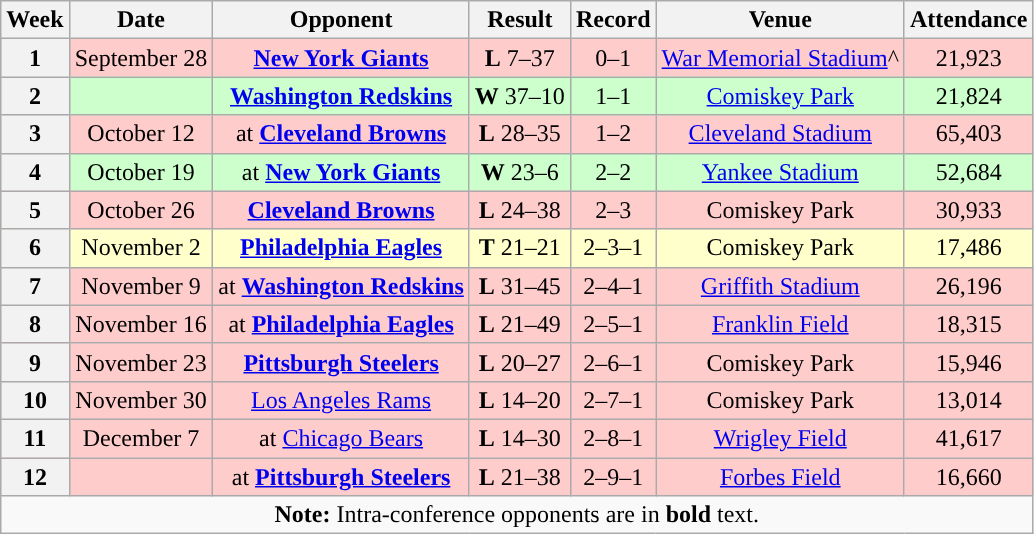<table class="wikitable" style="text-align:center">
<tr>
<th>Week</th>
<th>Date</th>
<th>Opponent</th>
<th>Result</th>
<th>Record</th>
<th>Venue</th>
<th>Attendance</th>
</tr>
<tr style="background:#fcc">
<th>1</th>
<td>September 28</td>
<td><strong><a href='#'>New York Giants</a></strong></td>
<td><strong>L</strong> 7–37</td>
<td>0–1</td>
<td><a href='#'>War Memorial Stadium</a>^</td>
<td>21,923</td>
</tr>
<tr style="background:#cfc">
<th>2</th>
<td></td>
<td><strong><a href='#'>Washington Redskins</a></strong></td>
<td><strong>W</strong> 37–10</td>
<td>1–1</td>
<td><a href='#'>Comiskey Park</a></td>
<td>21,824</td>
</tr>
<tr style="background:#fcc">
<th>3</th>
<td>October 12</td>
<td>at <strong><a href='#'>Cleveland Browns</a></strong></td>
<td><strong>L</strong> 28–35</td>
<td>1–2</td>
<td><a href='#'>Cleveland Stadium</a></td>
<td>65,403</td>
</tr>
<tr style="background:#cfc">
<th>4</th>
<td>October 19</td>
<td>at <strong><a href='#'>New York Giants</a></strong></td>
<td><strong>W</strong> 23–6</td>
<td>2–2</td>
<td><a href='#'>Yankee Stadium</a></td>
<td>52,684</td>
</tr>
<tr style="background:#fcc">
<th>5</th>
<td>October 26</td>
<td><strong><a href='#'>Cleveland Browns</a></strong></td>
<td><strong>L</strong> 24–38</td>
<td>2–3</td>
<td>Comiskey Park</td>
<td>30,933</td>
</tr>
<tr style="background:#ffc">
<th>6</th>
<td>November 2</td>
<td><strong><a href='#'>Philadelphia Eagles</a></strong></td>
<td><strong>T</strong> 21–21</td>
<td>2–3–1</td>
<td>Comiskey Park</td>
<td>17,486</td>
</tr>
<tr style="background:#fcc">
<th>7</th>
<td>November 9</td>
<td>at <strong><a href='#'>Washington Redskins</a></strong></td>
<td><strong>L</strong> 31–45</td>
<td>2–4–1</td>
<td><a href='#'>Griffith Stadium</a></td>
<td>26,196</td>
</tr>
<tr style="background:#fcc">
<th>8</th>
<td>November 16</td>
<td>at <strong><a href='#'>Philadelphia Eagles</a></strong></td>
<td><strong>L</strong> 21–49</td>
<td>2–5–1</td>
<td><a href='#'>Franklin Field</a></td>
<td>18,315</td>
</tr>
<tr style="background:#fcc">
<th>9</th>
<td>November 23</td>
<td><strong><a href='#'>Pittsburgh Steelers</a></strong></td>
<td><strong>L</strong> 20–27</td>
<td>2–6–1</td>
<td>Comiskey Park</td>
<td>15,946</td>
</tr>
<tr style="background:#fcc">
<th>10</th>
<td>November 30</td>
<td><a href='#'>Los Angeles Rams</a></td>
<td><strong>L</strong> 14–20</td>
<td>2–7–1</td>
<td>Comiskey Park</td>
<td>13,014</td>
</tr>
<tr style="background:#fcc">
<th>11</th>
<td>December 7</td>
<td>at <a href='#'>Chicago Bears</a></td>
<td><strong>L</strong> 14–30</td>
<td>2–8–1</td>
<td><a href='#'>Wrigley Field</a></td>
<td>41,617</td>
</tr>
<tr style="background:#fcc">
<th>12</th>
<td></td>
<td>at <strong><a href='#'>Pittsburgh Steelers</a></strong></td>
<td><strong>L</strong> 21–38</td>
<td>2–9–1</td>
<td><a href='#'>Forbes Field</a></td>
<td>16,660</td>
</tr>
<tr>
<td colspan="8"><strong>Note:</strong> Intra-conference opponents are in <strong>bold</strong> text.</td>
</tr>
</table>
